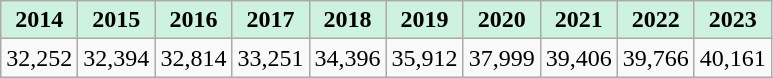<table class="wikitable">
<tr align="center" style="background:#CEF2E0;">
<td><strong>2014</strong></td>
<td><strong>2015</strong></td>
<td><strong>2016</strong></td>
<td><strong>2017</strong></td>
<td><strong>2018</strong></td>
<td><strong>2019</strong></td>
<td><strong>2020</strong></td>
<td><strong>2021</strong></td>
<td><strong>2022</strong></td>
<td><strong>2023</strong></td>
</tr>
<tr>
<td>32,252</td>
<td>32,394</td>
<td>32,814</td>
<td>33,251</td>
<td>34,396</td>
<td>35,912</td>
<td>37,999</td>
<td>39,406</td>
<td>39,766</td>
<td>40,161</td>
</tr>
</table>
